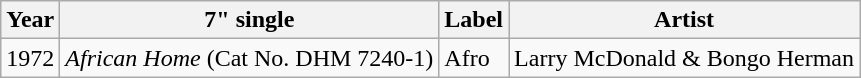<table class="wikitable">
<tr>
<th>Year</th>
<th>7" single</th>
<th>Label</th>
<th>Artist</th>
</tr>
<tr>
<td>1972</td>
<td><em>African Home</em> (Cat No. DHM 7240-1)</td>
<td>Afro</td>
<td>Larry McDonald & Bongo Herman</td>
</tr>
</table>
